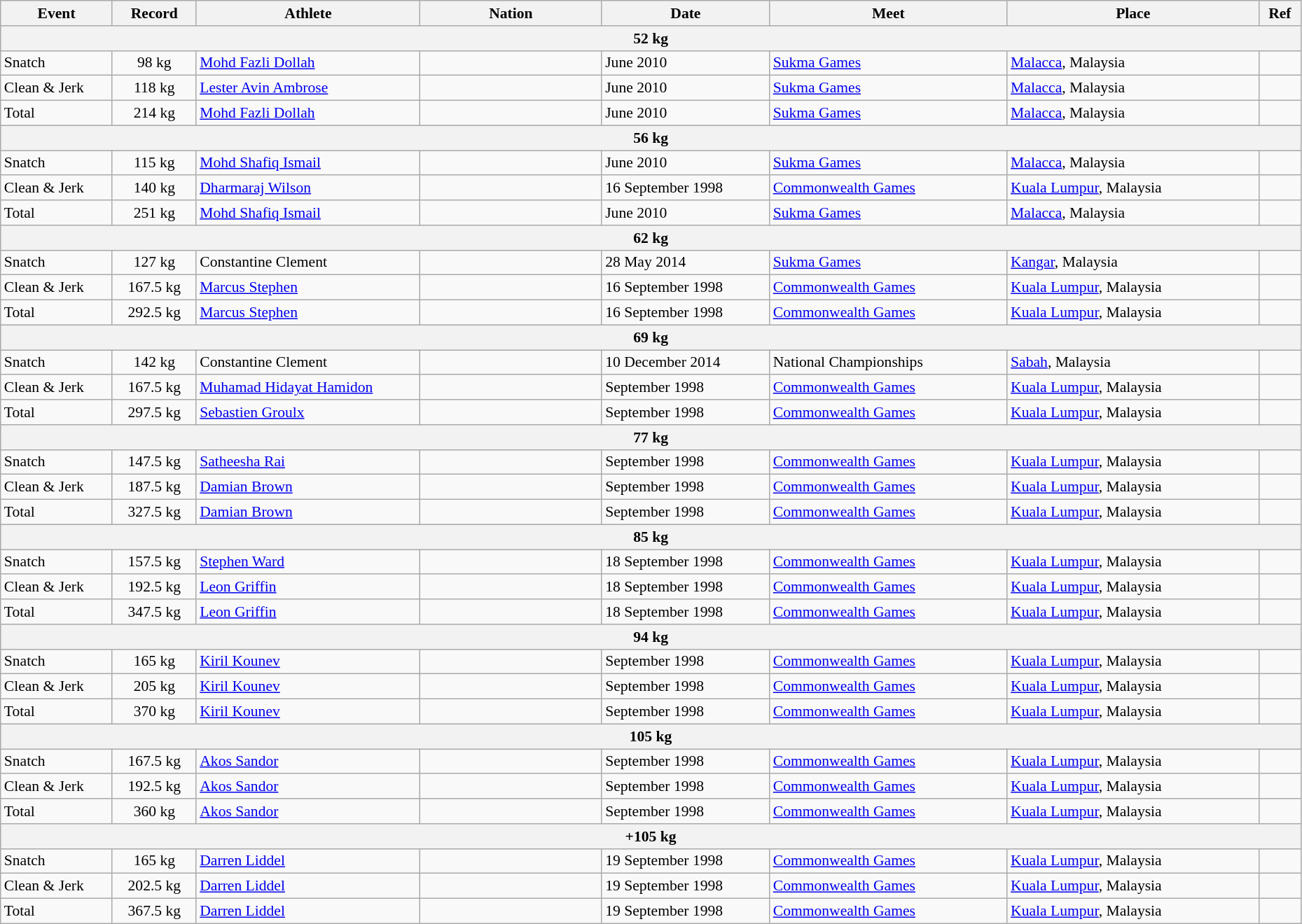<table class="wikitable" style="font-size:90%; width: 98%;">
<tr>
<th width=8%>Event</th>
<th width=6%>Record</th>
<th width=16%>Athlete</th>
<th width=13%>Nation</th>
<th width=12%>Date</th>
<th width=17%>Meet</th>
<th width=18%>Place</th>
<th width=3%>Ref</th>
</tr>
<tr bgcolor="#DDDDDD">
<th colspan="8">52 kg</th>
</tr>
<tr>
<td>Snatch</td>
<td align=center>98 kg</td>
<td><a href='#'>Mohd Fazli Dollah</a></td>
<td></td>
<td>June 2010</td>
<td><a href='#'>Sukma Games</a></td>
<td> <a href='#'>Malacca</a>, Malaysia</td>
<td></td>
</tr>
<tr>
<td>Clean & Jerk</td>
<td align=center>118 kg</td>
<td><a href='#'>Lester Avin Ambrose</a></td>
<td></td>
<td>June 2010</td>
<td><a href='#'>Sukma Games</a></td>
<td> <a href='#'>Malacca</a>, Malaysia</td>
<td></td>
</tr>
<tr>
<td>Total</td>
<td align=center>214 kg</td>
<td><a href='#'>Mohd Fazli Dollah</a></td>
<td></td>
<td>June 2010</td>
<td><a href='#'>Sukma Games</a></td>
<td> <a href='#'>Malacca</a>, Malaysia</td>
<td></td>
</tr>
<tr bgcolor="#DDDDDD">
<th colspan="8">56 kg</th>
</tr>
<tr>
<td>Snatch</td>
<td align=center>115 kg</td>
<td><a href='#'>Mohd Shafiq Ismail</a></td>
<td></td>
<td>June 2010</td>
<td><a href='#'>Sukma Games</a></td>
<td> <a href='#'>Malacca</a>, Malaysia</td>
<td></td>
</tr>
<tr>
<td>Clean & Jerk</td>
<td align=center>140 kg</td>
<td><a href='#'>Dharmaraj Wilson</a></td>
<td></td>
<td>16 September 1998</td>
<td><a href='#'>Commonwealth Games</a></td>
<td> <a href='#'>Kuala Lumpur</a>, Malaysia</td>
<td></td>
</tr>
<tr>
<td>Total</td>
<td align=center>251 kg</td>
<td><a href='#'>Mohd Shafiq Ismail</a></td>
<td></td>
<td>June 2010</td>
<td><a href='#'>Sukma Games</a></td>
<td> <a href='#'>Malacca</a>, Malaysia</td>
<td></td>
</tr>
<tr bgcolor="#DDDDDD">
<th colspan="8">62 kg</th>
</tr>
<tr>
<td>Snatch</td>
<td align=center>127 kg</td>
<td>Constantine Clement</td>
<td></td>
<td>28 May 2014</td>
<td><a href='#'>Sukma Games</a></td>
<td> <a href='#'>Kangar</a>, Malaysia</td>
<td></td>
</tr>
<tr>
<td>Clean & Jerk</td>
<td align=center>167.5 kg</td>
<td><a href='#'>Marcus Stephen</a></td>
<td></td>
<td>16 September 1998</td>
<td><a href='#'>Commonwealth Games</a></td>
<td> <a href='#'>Kuala Lumpur</a>, Malaysia</td>
<td></td>
</tr>
<tr>
<td>Total</td>
<td align=center>292.5 kg</td>
<td><a href='#'>Marcus Stephen</a></td>
<td></td>
<td>16 September 1998</td>
<td><a href='#'>Commonwealth Games</a></td>
<td> <a href='#'>Kuala Lumpur</a>, Malaysia</td>
<td></td>
</tr>
<tr bgcolor="#DDDDDD">
<th colspan="8">69 kg</th>
</tr>
<tr>
<td>Snatch</td>
<td align=center>142 kg</td>
<td>Constantine Clement</td>
<td></td>
<td>10 December 2014</td>
<td>National Championships</td>
<td> <a href='#'>Sabah</a>, Malaysia</td>
<td></td>
</tr>
<tr>
<td>Clean & Jerk</td>
<td align=center>167.5 kg</td>
<td><a href='#'>Muhamad Hidayat Hamidon</a></td>
<td></td>
<td>September 1998</td>
<td><a href='#'>Commonwealth Games</a></td>
<td> <a href='#'>Kuala Lumpur</a>, Malaysia</td>
<td></td>
</tr>
<tr>
<td>Total</td>
<td align=center>297.5 kg</td>
<td><a href='#'>Sebastien Groulx</a></td>
<td></td>
<td>September 1998</td>
<td><a href='#'>Commonwealth Games</a></td>
<td> <a href='#'>Kuala Lumpur</a>, Malaysia</td>
<td></td>
</tr>
<tr bgcolor="#DDDDDD">
<th colspan="8">77 kg</th>
</tr>
<tr>
<td>Snatch</td>
<td align=center>147.5 kg</td>
<td><a href='#'>Satheesha Rai</a></td>
<td></td>
<td>September 1998</td>
<td><a href='#'>Commonwealth Games</a></td>
<td> <a href='#'>Kuala Lumpur</a>, Malaysia</td>
<td></td>
</tr>
<tr>
<td>Clean & Jerk</td>
<td align=center>187.5 kg</td>
<td><a href='#'>Damian Brown</a></td>
<td></td>
<td>September 1998</td>
<td><a href='#'>Commonwealth Games</a></td>
<td> <a href='#'>Kuala Lumpur</a>, Malaysia</td>
<td></td>
</tr>
<tr>
<td>Total</td>
<td align=center>327.5 kg</td>
<td><a href='#'>Damian Brown</a></td>
<td></td>
<td>September 1998</td>
<td><a href='#'>Commonwealth Games</a></td>
<td> <a href='#'>Kuala Lumpur</a>, Malaysia</td>
<td></td>
</tr>
<tr bgcolor="#DDDDDD">
<th colspan="8">85 kg</th>
</tr>
<tr>
<td>Snatch</td>
<td align=center>157.5 kg</td>
<td><a href='#'>Stephen Ward</a></td>
<td></td>
<td>18 September 1998</td>
<td><a href='#'>Commonwealth Games</a></td>
<td> <a href='#'>Kuala Lumpur</a>, Malaysia</td>
<td></td>
</tr>
<tr>
<td>Clean & Jerk</td>
<td align=center>192.5 kg</td>
<td><a href='#'>Leon Griffin</a></td>
<td></td>
<td>18 September 1998</td>
<td><a href='#'>Commonwealth Games</a></td>
<td> <a href='#'>Kuala Lumpur</a>, Malaysia</td>
<td></td>
</tr>
<tr>
<td>Total</td>
<td align=center>347.5 kg</td>
<td><a href='#'>Leon Griffin</a></td>
<td></td>
<td>18 September 1998</td>
<td><a href='#'>Commonwealth Games</a></td>
<td> <a href='#'>Kuala Lumpur</a>, Malaysia</td>
<td></td>
</tr>
<tr bgcolor="#DDDDDD">
<th colspan="8">94 kg</th>
</tr>
<tr>
<td>Snatch</td>
<td align=center>165 kg</td>
<td><a href='#'>Kiril Kounev</a></td>
<td></td>
<td>September 1998</td>
<td><a href='#'>Commonwealth Games</a></td>
<td> <a href='#'>Kuala Lumpur</a>, Malaysia</td>
<td></td>
</tr>
<tr>
<td>Clean & Jerk</td>
<td align=center>205 kg</td>
<td><a href='#'>Kiril Kounev</a></td>
<td></td>
<td>September 1998</td>
<td><a href='#'>Commonwealth Games</a></td>
<td> <a href='#'>Kuala Lumpur</a>, Malaysia</td>
<td></td>
</tr>
<tr>
<td>Total</td>
<td align=center>370 kg</td>
<td><a href='#'>Kiril Kounev</a></td>
<td></td>
<td>September 1998</td>
<td><a href='#'>Commonwealth Games</a></td>
<td> <a href='#'>Kuala Lumpur</a>, Malaysia</td>
<td></td>
</tr>
<tr bgcolor="#DDDDDD">
<th colspan="8">105 kg</th>
</tr>
<tr>
<td>Snatch</td>
<td align=center>167.5 kg</td>
<td><a href='#'>Akos Sandor</a></td>
<td></td>
<td>September 1998</td>
<td><a href='#'>Commonwealth Games</a></td>
<td> <a href='#'>Kuala Lumpur</a>, Malaysia</td>
<td></td>
</tr>
<tr>
<td>Clean & Jerk</td>
<td align=center>192.5 kg</td>
<td><a href='#'>Akos Sandor</a></td>
<td></td>
<td>September 1998</td>
<td><a href='#'>Commonwealth Games</a></td>
<td> <a href='#'>Kuala Lumpur</a>, Malaysia</td>
<td></td>
</tr>
<tr>
<td>Total</td>
<td align=center>360 kg</td>
<td><a href='#'>Akos Sandor</a></td>
<td></td>
<td>September 1998</td>
<td><a href='#'>Commonwealth Games</a></td>
<td> <a href='#'>Kuala Lumpur</a>, Malaysia</td>
<td></td>
</tr>
<tr bgcolor="#DDDDDD">
<th colspan="8">+105 kg</th>
</tr>
<tr>
<td>Snatch</td>
<td align=center>165 kg</td>
<td><a href='#'>Darren Liddel</a></td>
<td></td>
<td>19 September 1998</td>
<td><a href='#'>Commonwealth Games</a></td>
<td> <a href='#'>Kuala Lumpur</a>, Malaysia</td>
<td></td>
</tr>
<tr>
<td>Clean & Jerk</td>
<td align=center>202.5 kg</td>
<td><a href='#'>Darren Liddel</a></td>
<td></td>
<td>19 September 1998</td>
<td><a href='#'>Commonwealth Games</a></td>
<td> <a href='#'>Kuala Lumpur</a>, Malaysia</td>
<td></td>
</tr>
<tr>
<td>Total</td>
<td align=center>367.5 kg</td>
<td><a href='#'>Darren Liddel</a></td>
<td></td>
<td>19 September 1998</td>
<td><a href='#'>Commonwealth Games</a></td>
<td> <a href='#'>Kuala Lumpur</a>, Malaysia</td>
<td></td>
</tr>
</table>
